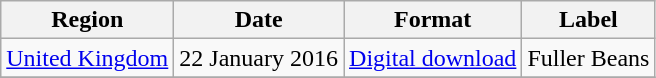<table class=wikitable>
<tr>
<th>Region</th>
<th>Date</th>
<th>Format</th>
<th>Label</th>
</tr>
<tr>
<td><a href='#'>United Kingdom</a></td>
<td>22 January 2016</td>
<td><a href='#'>Digital download</a></td>
<td>Fuller Beans</td>
</tr>
<tr>
</tr>
</table>
